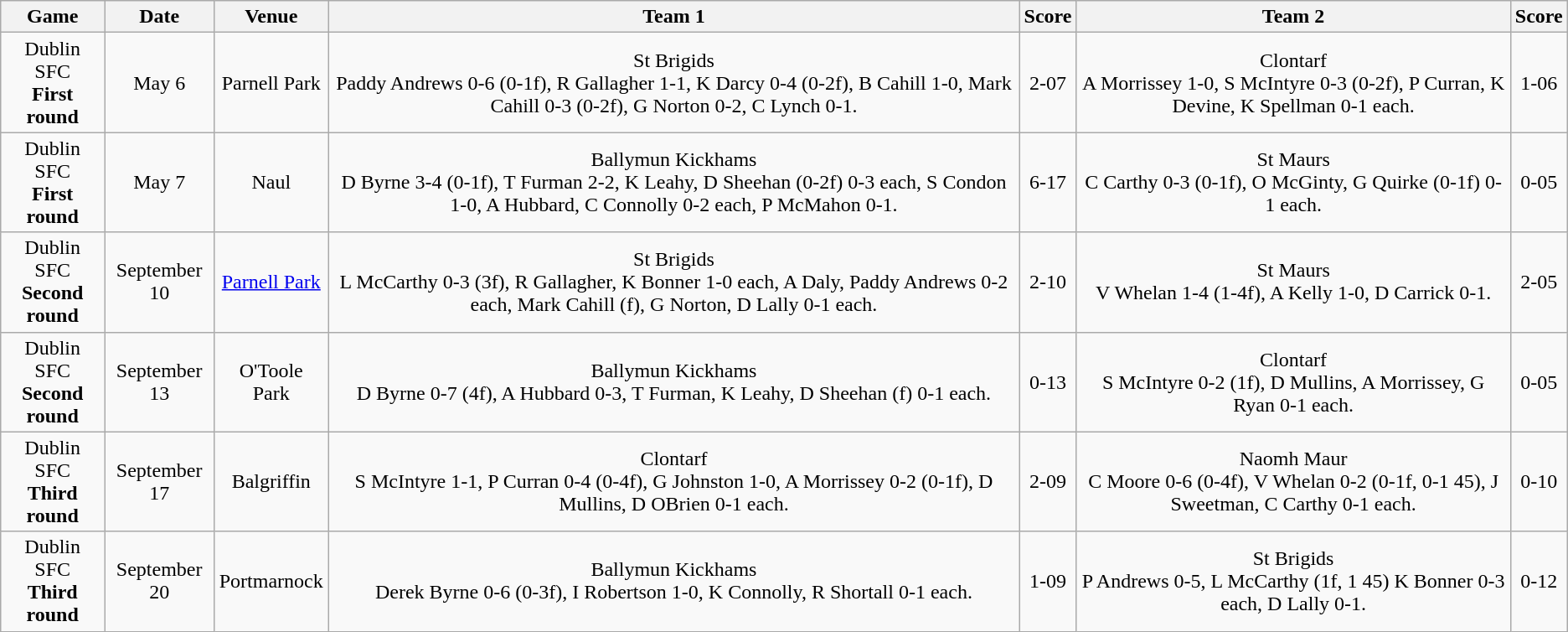<table class="wikitable">
<tr>
<th>Game</th>
<th>Date</th>
<th>Venue</th>
<th>Team 1</th>
<th>Score</th>
<th>Team 2</th>
<th>Score</th>
</tr>
<tr style="text-align:center;">
<td>Dublin SFC<br><strong>First round</strong></td>
<td>May 6</td>
<td>Parnell Park</td>
<td>St Brigids<br>Paddy Andrews 0-6 (0-1f), R Gallagher 1-1, K Darcy 0-4 (0-2f), B Cahill 1-0, Mark Cahill 0-3 (0-2f), G Norton 0-2, C Lynch 0-1.</td>
<td>2-07</td>
<td>Clontarf<br>A Morrissey 1-0, S McIntyre 0-3 (0-2f), P Curran, K Devine, K Spellman 0-1 each.</td>
<td>1-06</td>
</tr>
<tr style="text-align:center;">
<td>Dublin SFC<br><strong>First round</strong></td>
<td>May 7</td>
<td>Naul</td>
<td>Ballymun Kickhams<br>D Byrne 3-4 (0-1f), T Furman 2-2, K Leahy, D Sheehan (0-2f) 0-3 each, S Condon 1-0, A Hubbard, C Connolly 0-2 each, P McMahon 0-1.</td>
<td>6-17</td>
<td>St Maurs<br>C Carthy 0-3 (0-1f), O McGinty, G Quirke (0-1f) 0-1 each.</td>
<td>0-05</td>
</tr>
<tr style="text-align:center;">
<td>Dublin SFC<br><strong>Second round</strong></td>
<td>September 10</td>
<td><a href='#'>Parnell Park</a></td>
<td>St Brigids<br>L McCarthy 0-3 (3f), R Gallagher, K Bonner 1-0 each, A Daly, Paddy Andrews 0-2 each, Mark Cahill (f), G Norton, D Lally 0-1 each.</td>
<td>2-10</td>
<td>St Maurs<br>V Whelan 1-4 (1-4f), A Kelly 1-0, D Carrick 0-1.</td>
<td>2-05</td>
</tr>
<tr style="text-align:center;">
<td>Dublin SFC<br><strong>Second round</strong></td>
<td>September 13</td>
<td>O'Toole Park</td>
<td>Ballymun Kickhams<br>D Byrne 0-7 (4f), A Hubbard 0-3, T Furman, K Leahy, D Sheehan (f) 0-1 each.</td>
<td>0-13</td>
<td>Clontarf<br>S McIntyre 0-2 (1f), D Mullins, A Morrissey, G Ryan 0-1 each.</td>
<td>0-05</td>
</tr>
<tr style="text-align:center;">
<td>Dublin SFC<br><strong>Third round</strong></td>
<td>September 17</td>
<td>Balgriffin</td>
<td>Clontarf<br>S McIntyre 1-1, P Curran 0-4 (0-4f), G Johnston 1-0, A Morrissey 0-2 (0-1f), D Mullins, D OBrien 0-1 each.</td>
<td>2-09</td>
<td>Naomh Maur<br>C Moore 0-6 (0-4f), V Whelan 0-2 (0-1f, 0-1 45), J Sweetman, C Carthy 0-1 each.</td>
<td>0-10</td>
</tr>
<tr style="text-align:center;">
<td>Dublin SFC<br><strong>Third round</strong></td>
<td>September 20</td>
<td>Portmarnock</td>
<td>Ballymun Kickhams<br>Derek Byrne 0-6 (0-3f), I Robertson 1-0, K Connolly, R Shortall 0-1 each.</td>
<td>1-09</td>
<td>St Brigids<br>P Andrews 0-5, L McCarthy (1f, 1 45) K Bonner 0-3 each, D Lally 0-1.</td>
<td>0-12</td>
</tr>
</table>
